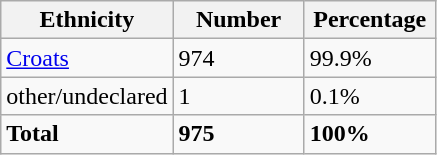<table class="wikitable">
<tr>
<th width="100px">Ethnicity</th>
<th width="80px">Number</th>
<th width="80px">Percentage</th>
</tr>
<tr>
<td><a href='#'>Croats</a></td>
<td>974</td>
<td>99.9%</td>
</tr>
<tr>
<td>other/undeclared</td>
<td>1</td>
<td>0.1%</td>
</tr>
<tr>
<td><strong>Total</strong></td>
<td><strong>975</strong></td>
<td><strong>100%</strong></td>
</tr>
</table>
